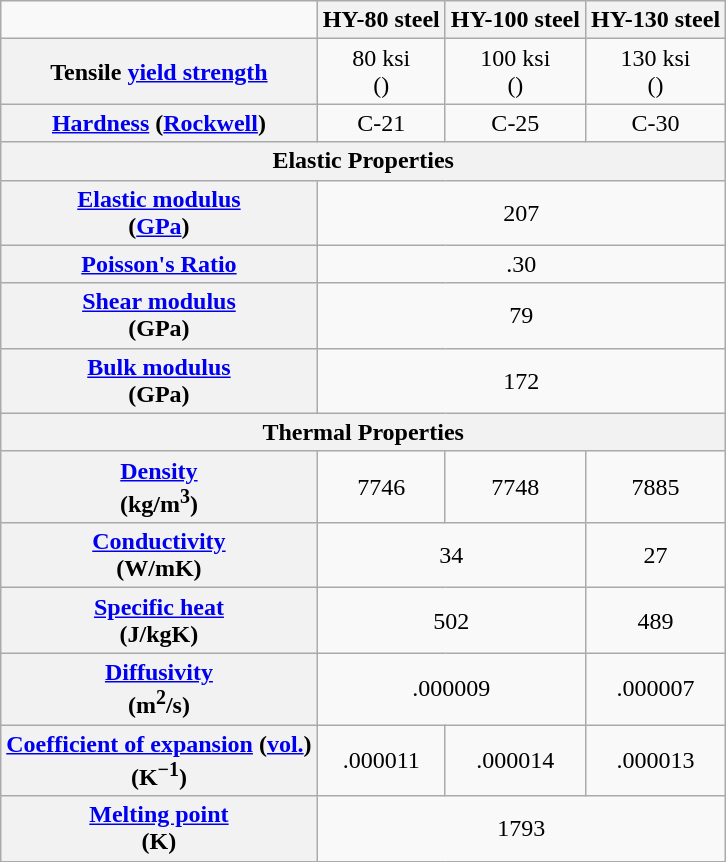<table class="wikitable" style="text-align: center;">
<tr>
<td></td>
<th>HY-80 steel</th>
<th>HY-100 steel</th>
<th>HY-130 steel</th>
</tr>
<tr>
<th>Tensile <a href='#'>yield strength</a></th>
<td>80 ksi<br>()</td>
<td>100 ksi<br>()</td>
<td>130 ksi<br>()</td>
</tr>
<tr>
<th><a href='#'>Hardness</a> (<a href='#'>Rockwell</a>)</th>
<td>C-21</td>
<td>C-25</td>
<td>C-30</td>
</tr>
<tr>
<th colspan="4">Elastic Properties</th>
</tr>
<tr>
<th><a href='#'>Elastic modulus</a><br> (<a href='#'>GPa</a>)</th>
<td colspan="3">207</td>
</tr>
<tr>
<th><a href='#'>Poisson's Ratio</a><br></th>
<td colspan="3">.30</td>
</tr>
<tr>
<th><a href='#'>Shear modulus</a><br> (GPa)</th>
<td colspan="3">79</td>
</tr>
<tr>
<th><a href='#'>Bulk modulus</a><br> (GPa)</th>
<td colspan="3">172</td>
</tr>
<tr>
<th colspan="4">Thermal Properties</th>
</tr>
<tr>
<th><a href='#'>Density</a><br> (kg/m<sup>3</sup>)</th>
<td>7746</td>
<td>7748</td>
<td>7885</td>
</tr>
<tr>
<th><a href='#'>Conductivity</a><br> (W/mK)</th>
<td colspan=2>34</td>
<td>27</td>
</tr>
<tr>
<th><a href='#'>Specific heat</a><br> (J/kgK)</th>
<td colspan=2>502</td>
<td>489</td>
</tr>
<tr>
<th><a href='#'>Diffusivity</a><br> (m<sup>2</sup>/s)</th>
<td colspan=2>.000009</td>
<td>.000007</td>
</tr>
<tr>
<th><a href='#'>Coefficient of expansion</a> (<a href='#'>vol.</a>)<br> (K<sup>−1</sup>)</th>
<td>.000011</td>
<td>.000014</td>
<td>.000013</td>
</tr>
<tr>
<th><a href='#'>Melting point</a><br> (K)</th>
<td colspan=3>1793</td>
</tr>
</table>
